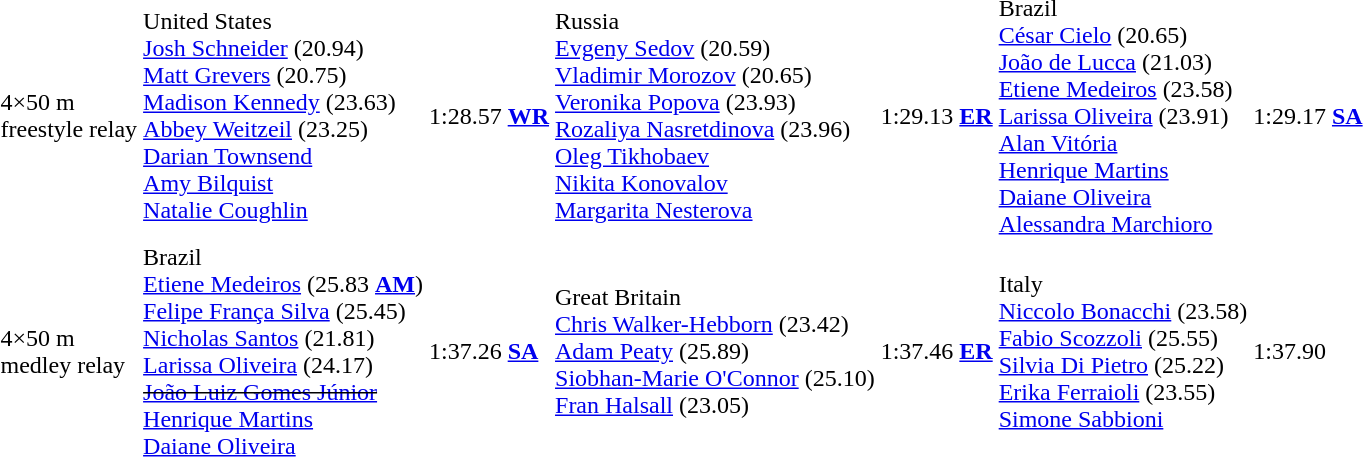<table>
<tr>
<td>4×50 m<br>freestyle relay<br> </td>
<td> United States<br><a href='#'>Josh Schneider</a> (20.94)<br><a href='#'>Matt Grevers</a> (20.75)<br><a href='#'>Madison Kennedy</a> (23.63)<br><a href='#'>Abbey Weitzeil</a> (23.25)<br><a href='#'>Darian Townsend</a><br><a href='#'>Amy Bilquist</a><br><a href='#'>Natalie Coughlin</a></td>
<td>1:28.57 <strong><a href='#'>WR</a></strong></td>
<td> Russia<br><a href='#'>Evgeny Sedov</a> (20.59)<br><a href='#'>Vladimir Morozov</a> (20.65)<br><a href='#'>Veronika Popova</a> (23.93)<br><a href='#'>Rozaliya Nasretdinova</a> (23.96)<br><a href='#'>Oleg Tikhobaev</a><br><a href='#'>Nikita Konovalov</a><br><a href='#'>Margarita Nesterova</a></td>
<td>1:29.13 <strong><a href='#'>ER</a></strong></td>
<td> Brazil<br><a href='#'>César Cielo</a> (20.65)<br><a href='#'>João de Lucca</a> (21.03)<br><a href='#'>Etiene Medeiros</a> (23.58)<br><a href='#'>Larissa Oliveira</a> (23.91)<br><a href='#'>Alan Vitória</a><br><a href='#'>Henrique Martins</a><br><a href='#'>Daiane Oliveira</a><br><a href='#'>Alessandra Marchioro</a></td>
<td>1:29.17 <strong><a href='#'>SA</a></strong></td>
</tr>
<tr>
<td>4×50 m<br>medley relay<br> </td>
<td> Brazil<br><a href='#'>Etiene Medeiros</a> (25.83 <strong><a href='#'>AM</a></strong>)<br><a href='#'>Felipe França Silva</a> (25.45)<br><a href='#'>Nicholas Santos</a> (21.81)<br><a href='#'>Larissa Oliveira</a> (24.17)<br><del><a href='#'>João Luiz Gomes Júnior</a></del><br><a href='#'>Henrique Martins</a><br><a href='#'>Daiane Oliveira</a></td>
<td>1:37.26 <strong><a href='#'>SA</a></strong></td>
<td> Great Britain<br><a href='#'>Chris Walker-Hebborn</a> (23.42)<br><a href='#'>Adam Peaty</a> (25.89)<br><a href='#'>Siobhan-Marie O'Connor</a> (25.10)<br><a href='#'>Fran Halsall</a> (23.05)</td>
<td>1:37.46 <strong><a href='#'>ER</a></strong></td>
<td> Italy<br><a href='#'>Niccolo Bonacchi</a> (23.58)<br><a href='#'>Fabio Scozzoli</a> (25.55)<br><a href='#'>Silvia Di Pietro</a> (25.22)<br><a href='#'>Erika Ferraioli</a> (23.55)<br><a href='#'>Simone Sabbioni</a></td>
<td>1:37.90</td>
</tr>
</table>
